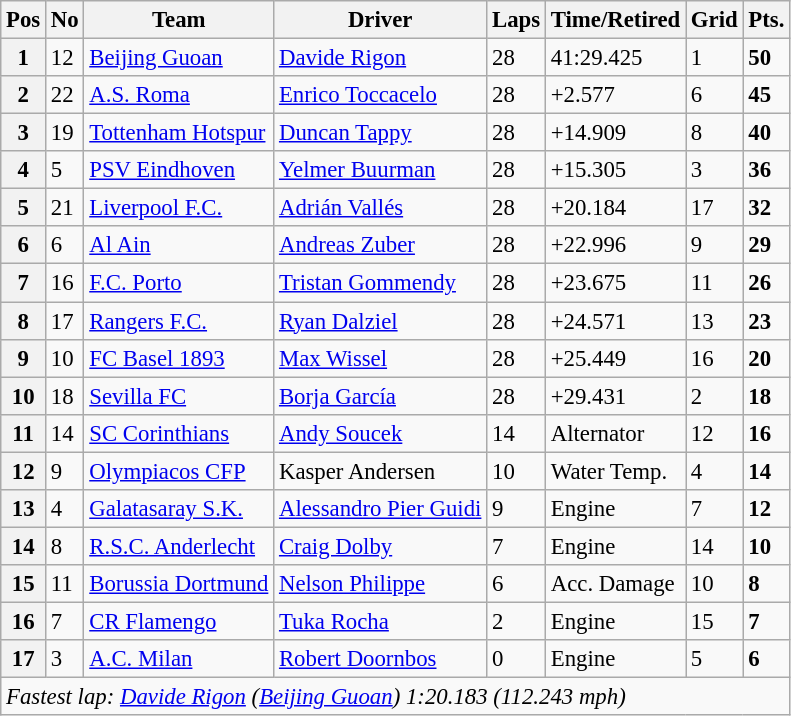<table class="wikitable" style="font-size: 95%">
<tr>
<th>Pos</th>
<th>No</th>
<th>Team</th>
<th>Driver</th>
<th>Laps</th>
<th>Time/Retired</th>
<th>Grid</th>
<th>Pts.</th>
</tr>
<tr>
<th>1</th>
<td>12</td>
<td> <a href='#'>Beijing Guoan</a></td>
<td> <a href='#'>Davide Rigon</a></td>
<td>28</td>
<td>41:29.425</td>
<td>1</td>
<td><strong>50</strong></td>
</tr>
<tr>
<th>2</th>
<td>22</td>
<td> <a href='#'>A.S. Roma</a></td>
<td> <a href='#'>Enrico Toccacelo</a></td>
<td>28</td>
<td>+2.577</td>
<td>6</td>
<td><strong>45</strong></td>
</tr>
<tr>
<th>3</th>
<td>19</td>
<td> <a href='#'>Tottenham Hotspur</a></td>
<td> <a href='#'>Duncan Tappy</a></td>
<td>28</td>
<td>+14.909</td>
<td>8</td>
<td><strong>40</strong></td>
</tr>
<tr>
<th>4</th>
<td>5</td>
<td> <a href='#'>PSV Eindhoven</a></td>
<td> <a href='#'>Yelmer Buurman</a></td>
<td>28</td>
<td>+15.305</td>
<td>3</td>
<td><strong>36</strong></td>
</tr>
<tr>
<th>5</th>
<td>21</td>
<td> <a href='#'>Liverpool F.C.</a></td>
<td> <a href='#'>Adrián Vallés</a></td>
<td>28</td>
<td>+20.184</td>
<td>17</td>
<td><strong>32</strong></td>
</tr>
<tr>
<th>6</th>
<td>6</td>
<td> <a href='#'>Al Ain</a></td>
<td> <a href='#'>Andreas Zuber</a></td>
<td>28</td>
<td>+22.996</td>
<td>9</td>
<td><strong>29</strong></td>
</tr>
<tr>
<th>7</th>
<td>16</td>
<td> <a href='#'>F.C. Porto</a></td>
<td> <a href='#'>Tristan Gommendy</a></td>
<td>28</td>
<td>+23.675</td>
<td>11</td>
<td><strong>26</strong></td>
</tr>
<tr>
<th>8</th>
<td>17</td>
<td> <a href='#'>Rangers F.C.</a></td>
<td> <a href='#'>Ryan Dalziel</a></td>
<td>28</td>
<td>+24.571</td>
<td>13</td>
<td><strong>23</strong></td>
</tr>
<tr>
<th>9</th>
<td>10</td>
<td> <a href='#'>FC Basel 1893</a></td>
<td> <a href='#'>Max Wissel</a></td>
<td>28</td>
<td>+25.449</td>
<td>16</td>
<td><strong>20</strong></td>
</tr>
<tr>
<th>10</th>
<td>18</td>
<td> <a href='#'>Sevilla FC</a></td>
<td> <a href='#'>Borja García</a></td>
<td>28</td>
<td>+29.431</td>
<td>2</td>
<td><strong>18</strong></td>
</tr>
<tr>
<th>11</th>
<td>14</td>
<td> <a href='#'>SC Corinthians</a></td>
<td> <a href='#'>Andy Soucek</a></td>
<td>14</td>
<td>Alternator</td>
<td>12</td>
<td><strong>16</strong></td>
</tr>
<tr>
<th>12</th>
<td>9</td>
<td> <a href='#'>Olympiacos CFP</a></td>
<td> Kasper Andersen</td>
<td>10</td>
<td>Water Temp.</td>
<td>4</td>
<td><strong>14</strong></td>
</tr>
<tr>
<th>13</th>
<td>4</td>
<td> <a href='#'>Galatasaray S.K.</a></td>
<td> <a href='#'>Alessandro Pier Guidi</a></td>
<td>9</td>
<td>Engine</td>
<td>7</td>
<td><strong>12</strong></td>
</tr>
<tr>
<th>14</th>
<td>8</td>
<td> <a href='#'>R.S.C. Anderlecht</a></td>
<td> <a href='#'>Craig Dolby</a></td>
<td>7</td>
<td>Engine</td>
<td>14</td>
<td><strong>10</strong></td>
</tr>
<tr>
<th>15</th>
<td>11</td>
<td> <a href='#'>Borussia Dortmund</a></td>
<td> <a href='#'>Nelson Philippe</a></td>
<td>6</td>
<td>Acc. Damage</td>
<td>10</td>
<td><strong>8</strong></td>
</tr>
<tr>
<th>16</th>
<td>7</td>
<td> <a href='#'>CR Flamengo</a></td>
<td> <a href='#'>Tuka Rocha</a></td>
<td>2</td>
<td>Engine</td>
<td>15</td>
<td><strong>7</strong></td>
</tr>
<tr>
<th>17</th>
<td>3</td>
<td> <a href='#'>A.C. Milan</a></td>
<td> <a href='#'>Robert Doornbos</a></td>
<td>0</td>
<td>Engine</td>
<td>5</td>
<td><strong>6</strong></td>
</tr>
<tr>
<td colspan=8><em>Fastest lap: <a href='#'>Davide Rigon</a> (<a href='#'>Beijing Guoan</a>) 1:20.183 (112.243 mph)</em></td>
</tr>
</table>
